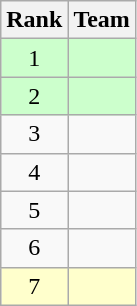<table class=wikitable style="text-align: center;">
<tr>
<th>Rank</th>
<th>Team</th>
</tr>
<tr style="background: #CCFFCC;">
<td>1</td>
<td style="text-align: left;"><strong></strong></td>
</tr>
<tr style="background: #CCFFCC;">
<td>2</td>
<td style="text-align: left;"><strong></strong></td>
</tr>
<tr>
<td>3</td>
<td style="text-align: left;"></td>
</tr>
<tr>
<td>4</td>
<td style="text-align: left;"></td>
</tr>
<tr>
<td>5</td>
<td style="text-align: left;"></td>
</tr>
<tr>
<td>6</td>
<td style="text-align: left;"></td>
</tr>
<tr style="background: #FFFFCC;">
<td>7</td>
<td style="text-align: left;"></td>
</tr>
</table>
